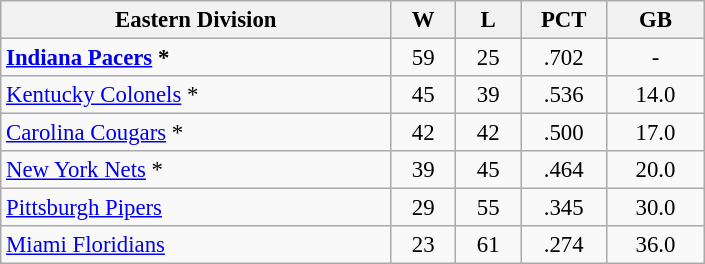<table class="wikitable" style="font-size: 95%;" width="470">
<tr>
<th width="30%">Eastern Division</th>
<th width="5%">W</th>
<th width="5%">L</th>
<th width="5%">PCT</th>
<th width="7.5%">GB</th>
</tr>
<tr align="center">
<td align="left"><strong><a href='#'>Indiana Pacers</a> *</strong></td>
<td>59</td>
<td>25</td>
<td>.702</td>
<td>-</td>
</tr>
<tr align="center">
<td align="left"><a href='#'>Kentucky Colonels</a> *</td>
<td>45</td>
<td>39</td>
<td>.536</td>
<td>14.0</td>
</tr>
<tr align="center">
<td align="left"><a href='#'>Carolina Cougars</a> *</td>
<td>42</td>
<td>42</td>
<td>.500</td>
<td>17.0</td>
</tr>
<tr align="center">
<td align="left"><a href='#'>New York Nets</a> *</td>
<td>39</td>
<td>45</td>
<td>.464</td>
<td>20.0</td>
</tr>
<tr align="center">
<td align="left"><a href='#'>Pittsburgh Pipers</a></td>
<td>29</td>
<td>55</td>
<td>.345</td>
<td>30.0</td>
</tr>
<tr align="center">
<td align="left"><a href='#'>Miami Floridians</a></td>
<td>23</td>
<td>61</td>
<td>.274</td>
<td>36.0</td>
</tr>
</table>
